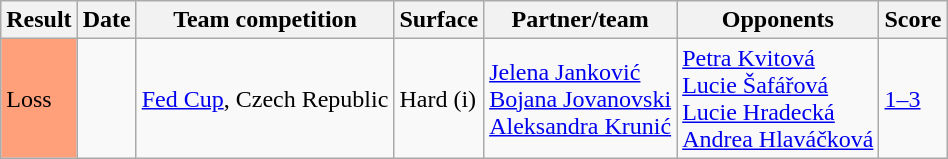<table class="sortable wikitable">
<tr>
<th>Result</th>
<th>Date</th>
<th>Team competition</th>
<th>Surface</th>
<th>Partner/team</th>
<th>Opponents</th>
<th>Score</th>
</tr>
<tr>
<td bgcolor=FFA07A>Loss</td>
<td><a href='#'></a></td>
<td><a href='#'>Fed Cup</a>, Czech Republic</td>
<td>Hard (i)</td>
<td> <a href='#'>Jelena Janković</a> <br>  <a href='#'>Bojana Jovanovski</a><br> <a href='#'>Aleksandra Krunić</a></td>
<td> <a href='#'>Petra Kvitová</a> <br>  <a href='#'>Lucie Šafářová</a><br> <a href='#'>Lucie Hradecká</a> <br>  <a href='#'>Andrea Hlaváčková</a></td>
<td><a href='#'>1–3</a></td>
</tr>
</table>
